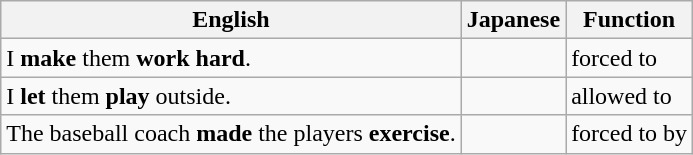<table class="wikitable">
<tr>
<th>English</th>
<th>Japanese</th>
<th>Function</th>
</tr>
<tr>
<td>I <strong>make</strong> them <strong>work hard</strong>.</td>
<td></td>
<td>forced to</td>
</tr>
<tr>
<td>I <strong>let</strong> them <strong>play</strong> outside.</td>
<td></td>
<td>allowed to</td>
</tr>
<tr>
<td>The baseball coach <strong>made</strong> the players <strong>exercise</strong>.</td>
<td></td>
<td>forced to by</td>
</tr>
</table>
